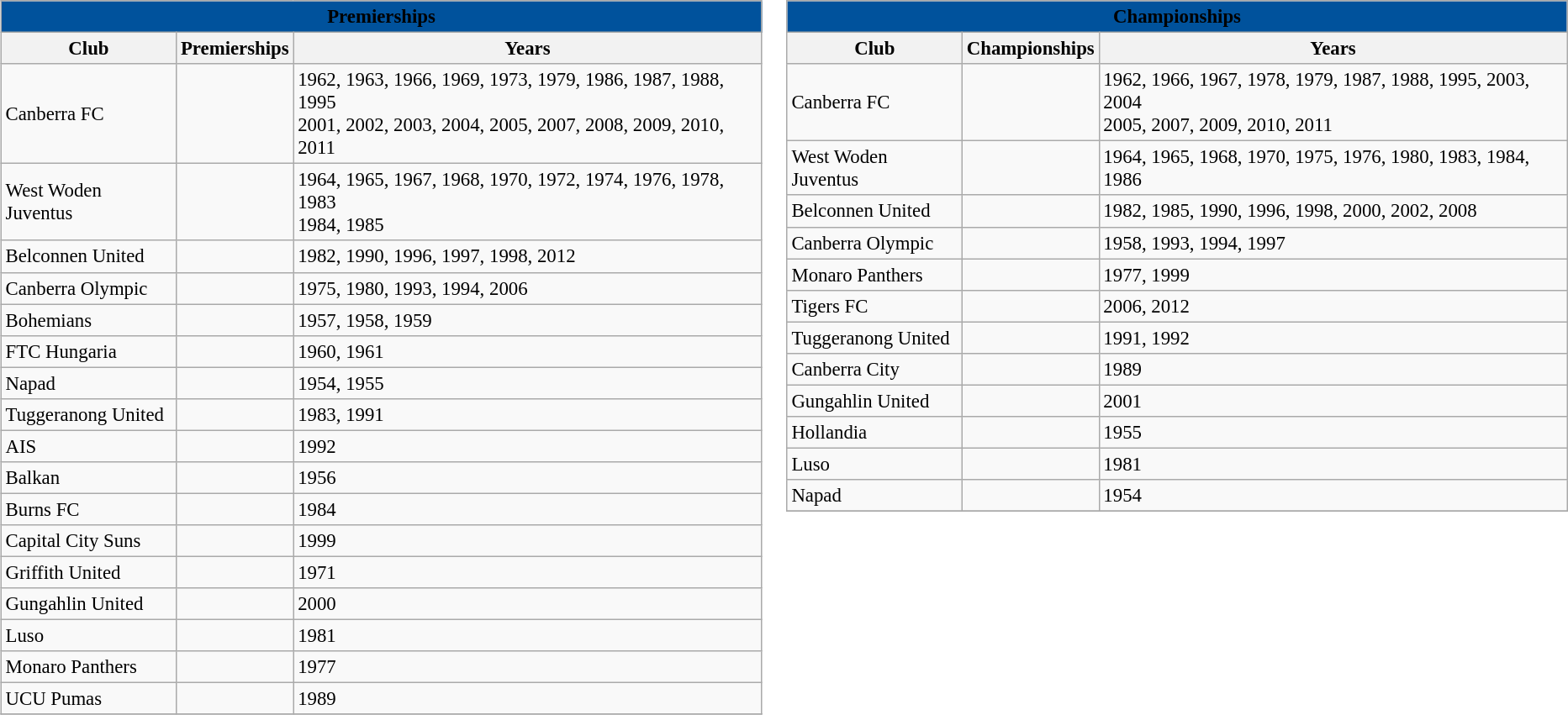<table>
<tr valign=top>
<td><br><table class="wikitable sortable" style="font-size:95%">
<tr>
<th style="background:#00529c;" colspan="7"><span>Premierships</span></th>
</tr>
<tr>
<th>Club</th>
<th>Premierships</th>
<th>Years</th>
</tr>
<tr>
<td>Canberra FC</td>
<td></td>
<td>1962, 1963, 1966, 1969, 1973, 1979, 1986, 1987, 1988, 1995 <br> 2001, 2002, 2003, 2004, 2005, 2007, 2008, 2009, 2010, 2011</td>
</tr>
<tr>
<td>West Woden Juventus</td>
<td></td>
<td>1964, 1965, 1967, 1968, 1970, 1972, 1974, 1976, 1978, 1983 <br> 1984, 1985</td>
</tr>
<tr>
<td>Belconnen United</td>
<td></td>
<td>1982, 1990, 1996, 1997, 1998, 2012</td>
</tr>
<tr>
<td>Canberra Olympic</td>
<td></td>
<td>1975, 1980, 1993, 1994, 2006</td>
</tr>
<tr>
<td>Bohemians</td>
<td></td>
<td>1957, 1958, 1959</td>
</tr>
<tr>
<td>FTC Hungaria</td>
<td></td>
<td>1960, 1961</td>
</tr>
<tr>
<td>Napad</td>
<td></td>
<td>1954, 1955</td>
</tr>
<tr>
<td>Tuggeranong United</td>
<td></td>
<td>1983, 1991</td>
</tr>
<tr>
<td>AIS</td>
<td></td>
<td>1992</td>
</tr>
<tr>
<td>Balkan</td>
<td></td>
<td>1956</td>
</tr>
<tr>
<td>Burns FC</td>
<td></td>
<td>1984</td>
</tr>
<tr>
<td>Capital City Suns</td>
<td></td>
<td>1999</td>
</tr>
<tr>
<td>Griffith United</td>
<td></td>
<td>1971</td>
</tr>
<tr>
<td>Gungahlin United</td>
<td></td>
<td>2000</td>
</tr>
<tr>
<td>Luso</td>
<td></td>
<td>1981</td>
</tr>
<tr>
<td>Monaro Panthers</td>
<td></td>
<td>1977</td>
</tr>
<tr>
<td>UCU Pumas</td>
<td></td>
<td>1989</td>
</tr>
<tr>
</tr>
</table>
</td>
<td><br><table class="wikitable sortable" style="font-size:95%">
<tr>
<th style="background:#00529c;" colspan="7"><span>Championships</span></th>
</tr>
<tr>
<th>Club</th>
<th>Championships</th>
<th>Years</th>
</tr>
<tr>
<td>Canberra FC</td>
<td></td>
<td>1962, 1966, 1967, 1978, 1979, 1987, 1988, 1995, 2003, 2004 <br> 2005, 2007, 2009, 2010, 2011</td>
</tr>
<tr>
<td>West Woden Juventus</td>
<td></td>
<td>1964, 1965, 1968, 1970, 1975, 1976, 1980, 1983, 1984, 1986</td>
</tr>
<tr>
<td>Belconnen United</td>
<td></td>
<td>1982, 1985, 1990, 1996, 1998, 2000, 2002, 2008</td>
</tr>
<tr>
<td>Canberra Olympic</td>
<td></td>
<td>1958, 1993, 1994, 1997</td>
</tr>
<tr>
<td>Monaro Panthers</td>
<td></td>
<td>1977, 1999</td>
</tr>
<tr>
<td>Tigers FC</td>
<td></td>
<td>2006, 2012</td>
</tr>
<tr>
<td>Tuggeranong United</td>
<td></td>
<td>1991, 1992</td>
</tr>
<tr>
<td>Canberra City</td>
<td></td>
<td>1989</td>
</tr>
<tr>
<td>Gungahlin United</td>
<td></td>
<td>2001</td>
</tr>
<tr>
<td>Hollandia</td>
<td></td>
<td>1955</td>
</tr>
<tr>
<td>Luso</td>
<td></td>
<td>1981</td>
</tr>
<tr>
<td>Napad</td>
<td></td>
<td>1954</td>
</tr>
<tr>
</tr>
</table>
</td>
</tr>
</table>
